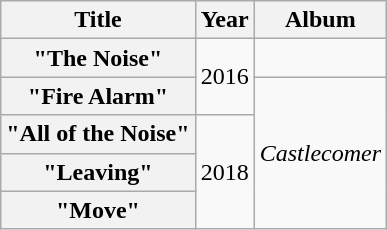<table class="wikitable plainrowheaders">
<tr>
<th>Title</th>
<th>Year</th>
<th>Album</th>
</tr>
<tr>
<th scope="row">"The Noise"</th>
<td rowspan="2">2016</td>
<td></td>
</tr>
<tr>
<th scope="row">"Fire Alarm"</th>
<td rowspan="4"><em>Castlecomer</em></td>
</tr>
<tr>
<th scope="row">"All of the Noise"</th>
<td rowspan="3">2018</td>
</tr>
<tr>
<th scope="row">"Leaving"</th>
</tr>
<tr>
<th scope="row">"Move"</th>
</tr>
</table>
